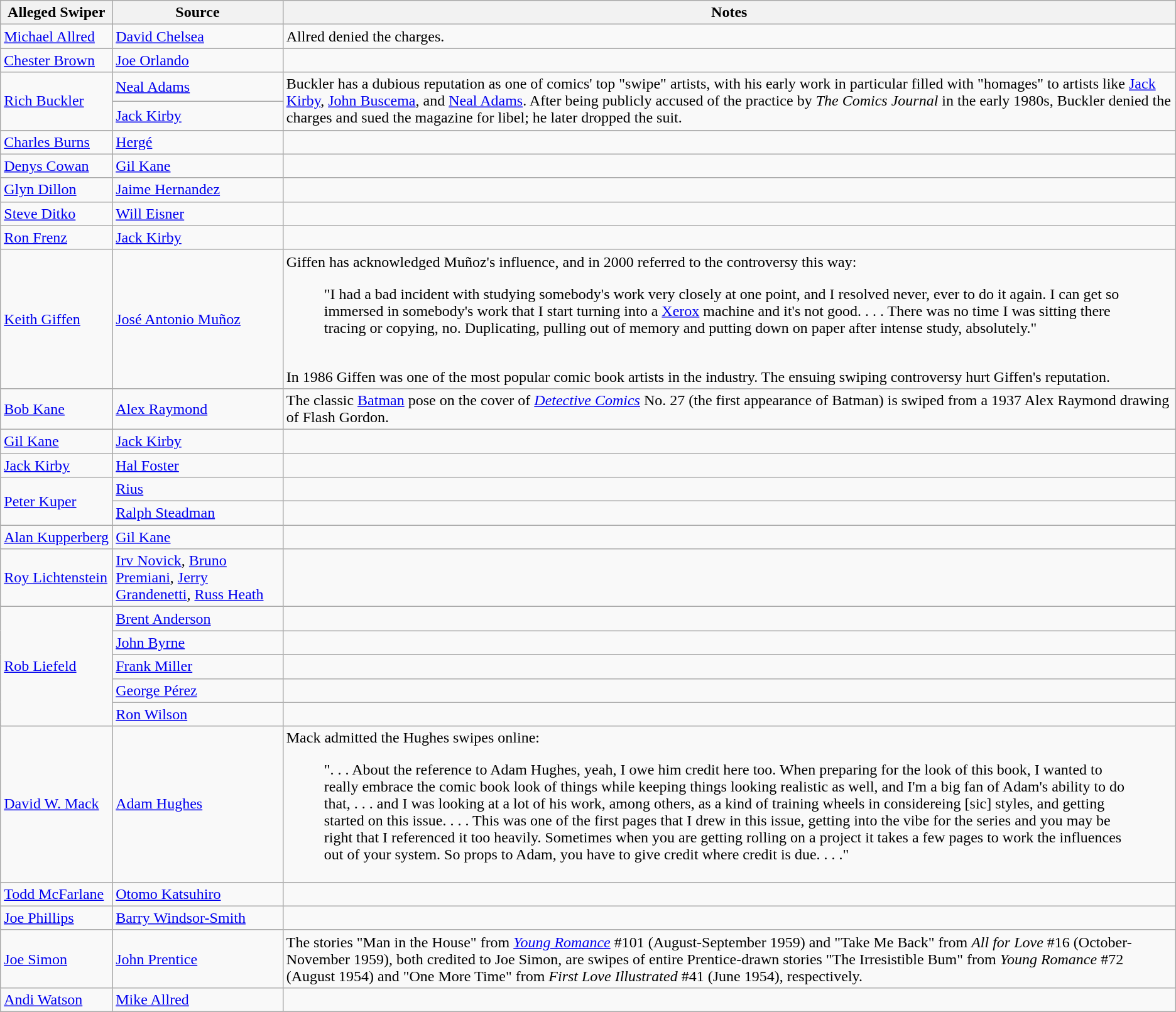<table class="wikitable">
<tr>
<th>Alleged Swiper</th>
<th>Source</th>
<th>Notes</th>
</tr>
<tr>
<td><a href='#'>Michael Allred</a></td>
<td><a href='#'>David Chelsea</a></td>
<td>Allred denied the charges.</td>
</tr>
<tr>
<td><a href='#'>Chester Brown</a></td>
<td><a href='#'>Joe Orlando</a></td>
<td></td>
</tr>
<tr>
<td rowspan=2><a href='#'>Rich Buckler</a></td>
<td><a href='#'>Neal Adams</a></td>
<td rowspan=2>Buckler has a dubious reputation as one of comics' top "swipe" artists, with his early work in particular filled with "homages" to artists like <a href='#'>Jack Kirby</a>, <a href='#'>John Buscema</a>, and <a href='#'>Neal Adams</a>. After being publicly accused of the practice by <em>The Comics Journal</em> in the early 1980s, Buckler denied the charges and sued the magazine for libel; he later dropped the suit.</td>
</tr>
<tr>
<td><a href='#'>Jack Kirby</a></td>
</tr>
<tr>
<td><a href='#'>Charles Burns</a></td>
<td><a href='#'>Hergé</a></td>
<td></td>
</tr>
<tr>
<td><a href='#'>Denys Cowan</a></td>
<td><a href='#'>Gil Kane</a></td>
<td></td>
</tr>
<tr>
<td><a href='#'>Glyn Dillon</a></td>
<td><a href='#'>Jaime Hernandez</a></td>
<td></td>
</tr>
<tr>
<td><a href='#'>Steve Ditko</a></td>
<td><a href='#'>Will Eisner</a></td>
<td></td>
</tr>
<tr>
<td><a href='#'>Ron Frenz</a></td>
<td><a href='#'>Jack Kirby</a></td>
<td></td>
</tr>
<tr>
<td><a href='#'>Keith Giffen</a></td>
<td><a href='#'>José Antonio Muñoz</a></td>
<td>Giffen has acknowledged Muñoz's influence, and in 2000 referred to the controversy this way:<br><blockquote>"I had a bad incident with studying somebody's work very closely at one point, and I resolved never, ever to do it again. I can get so immersed in somebody's work that I start turning into a <a href='#'>Xerox</a> machine and it's not good. . . . There was no time I was sitting there tracing or copying, no. Duplicating, pulling out of memory and putting down on paper after intense study, absolutely."</blockquote><br>In 1986 Giffen was one of the most popular comic book artists in the industry. The ensuing swiping controversy hurt Giffen's reputation.</td>
</tr>
<tr>
<td><a href='#'>Bob Kane</a></td>
<td><a href='#'>Alex Raymond</a></td>
<td>The classic <a href='#'>Batman</a> pose on the cover of <em><a href='#'>Detective Comics</a></em> No. 27 (the first appearance of Batman) is swiped from a 1937 Alex Raymond drawing of Flash Gordon.</td>
</tr>
<tr>
<td><a href='#'>Gil Kane</a></td>
<td><a href='#'>Jack Kirby</a></td>
<td></td>
</tr>
<tr>
<td><a href='#'>Jack Kirby</a></td>
<td><a href='#'>Hal Foster</a></td>
<td></td>
</tr>
<tr>
<td rowspan=2><a href='#'>Peter Kuper</a></td>
<td><a href='#'>Rius</a></td>
<td></td>
</tr>
<tr>
<td><a href='#'>Ralph Steadman</a></td>
<td></td>
</tr>
<tr>
<td><a href='#'>Alan Kupperberg</a></td>
<td><a href='#'>Gil Kane</a></td>
<td></td>
</tr>
<tr>
<td><a href='#'>Roy Lichtenstein</a></td>
<td><a href='#'>Irv Novick</a>, <a href='#'>Bruno Premiani</a>, <a href='#'>Jerry Grandenetti</a>, <a href='#'>Russ Heath</a></td>
<td></td>
</tr>
<tr>
<td rowspan=5><a href='#'>Rob Liefeld</a></td>
<td><a href='#'>Brent Anderson</a></td>
<td></td>
</tr>
<tr>
<td><a href='#'>John Byrne</a></td>
<td></td>
</tr>
<tr>
<td><a href='#'>Frank Miller</a></td>
<td></td>
</tr>
<tr>
<td><a href='#'>George Pérez</a></td>
<td></td>
</tr>
<tr>
<td><a href='#'>Ron Wilson</a></td>
<td></td>
</tr>
<tr>
<td><a href='#'>David W. Mack</a></td>
<td><a href='#'>Adam Hughes</a></td>
<td>Mack admitted the Hughes swipes online:<br><blockquote>". . . About the reference to Adam Hughes, yeah, I owe him credit here too. When preparing for the look of this book, I wanted to really embrace the comic book look of things while keeping things looking realistic as well, and I'm a big fan of Adam's ability to do that, . . . and I was looking at a lot of his work, among others, as a kind of training wheels in considereing [sic] styles, and getting started on this issue. . . . This was one of the first pages that I drew in this issue, getting into the vibe for the series and you may be right that I referenced it too heavily. Sometimes when you are getting rolling on a project it takes a few pages to work the influences out of your system. So props to Adam, you have to give credit where credit is due. . . ."</blockquote></td>
</tr>
<tr>
<td><a href='#'>Todd McFarlane</a></td>
<td><a href='#'>Otomo Katsuhiro</a></td>
<td></td>
</tr>
<tr>
<td><a href='#'>Joe Phillips</a></td>
<td><a href='#'>Barry Windsor-Smith</a></td>
<td></td>
</tr>
<tr>
<td><a href='#'>Joe Simon</a></td>
<td><a href='#'>John Prentice</a></td>
<td>The stories "Man in the House" from <em><a href='#'>Young Romance</a></em> #101 (August-September 1959) and "Take Me Back" from <em>All for Love</em> #16 (October-November 1959), both credited to Joe Simon, are swipes of entire Prentice-drawn stories "The Irresistible Bum" from <em>Young Romance</em> #72 (August 1954) and "One More Time" from <em>First Love Illustrated</em> #41 (June 1954), respectively.</td>
</tr>
<tr>
<td><a href='#'>Andi Watson</a></td>
<td><a href='#'>Mike Allred</a></td>
<td></td>
</tr>
</table>
